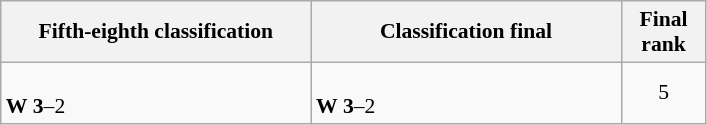<table class="wikitable" style="text-align:left; font-size:90%">
<tr>
<th width=200>Fifth-eighth classification</th>
<th width=200>Classification final</th>
<th width=50>Final rank</th>
</tr>
<tr>
<td><br><strong>W</strong> <strong>3</strong>–2</td>
<td><br><strong>W</strong> <strong>3</strong>–2</td>
<td align=center>5</td>
</tr>
</table>
